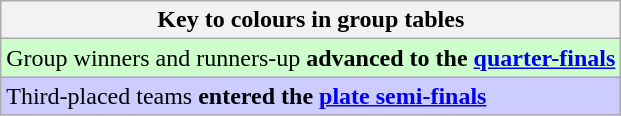<table class="wikitable" style="text-align: center;">
<tr>
<th colspan=2>Key to colours in group tables</th>
</tr>
<tr>
<td align=left style="background:#cfc;">Group winners and runners-up <strong>advanced to the <a href='#'>quarter-finals</a></strong></td>
</tr>
<tr>
<td align=left style="background:#CCCCFF;">Third-placed teams <strong>entered the <a href='#'>plate semi-finals</a></strong></td>
</tr>
</table>
